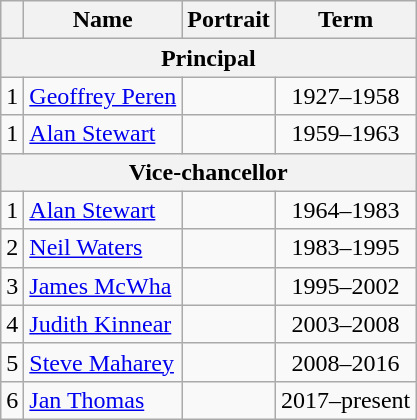<table class="wikitable">
<tr>
<th></th>
<th>Name</th>
<th>Portrait</th>
<th>Term</th>
</tr>
<tr>
<th colspan=4>Principal</th>
</tr>
<tr>
<td align=center>1</td>
<td><a href='#'>Geoffrey Peren</a></td>
<td></td>
<td align=center>1927–1958</td>
</tr>
<tr>
<td align=center>1</td>
<td><a href='#'>Alan Stewart</a></td>
<td></td>
<td align=center>1959–1963</td>
</tr>
<tr>
<th colspan=4>Vice-chancellor</th>
</tr>
<tr>
<td align=center>1</td>
<td><a href='#'>Alan Stewart</a></td>
<td></td>
<td align=center>1964–1983</td>
</tr>
<tr>
<td align=center>2</td>
<td><a href='#'>Neil Waters</a></td>
<td></td>
<td align=center>1983–1995</td>
</tr>
<tr>
<td align=center>3</td>
<td><a href='#'>James McWha</a></td>
<td></td>
<td align=center>1995–2002</td>
</tr>
<tr>
<td align=center>4</td>
<td><a href='#'>Judith Kinnear</a></td>
<td></td>
<td align=center>2003–2008</td>
</tr>
<tr>
<td align=center>5</td>
<td><a href='#'>Steve Maharey</a></td>
<td></td>
<td align=center>2008–2016</td>
</tr>
<tr>
<td align=center>6</td>
<td><a href='#'>Jan Thomas</a></td>
<td></td>
<td align=center>2017–present</td>
</tr>
</table>
